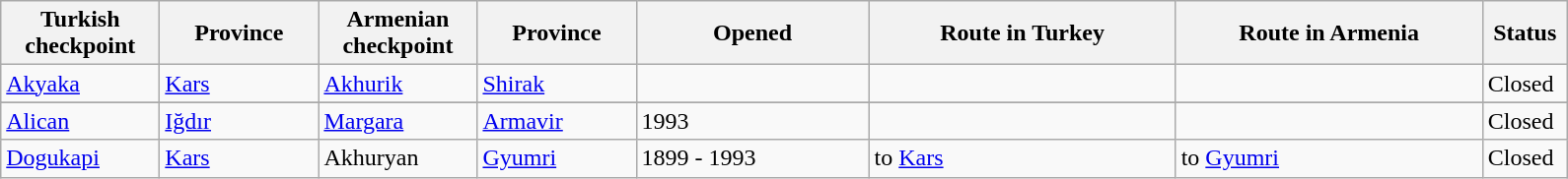<table class="wikitable">
<tr>
<th width=100> Turkish checkpoint</th>
<th width=100>Province</th>
<th width=100> Armenian checkpoint</th>
<th width=100>Province</th>
<th width=150>Opened</th>
<th width=200>Route in Turkey</th>
<th width=200>Route in Armenia</th>
<th width=50>Status</th>
</tr>
<tr>
<td><a href='#'>Akyaka</a></td>
<td><a href='#'>Kars</a></td>
<td><a href='#'>Akhurik</a></td>
<td><a href='#'>Shirak</a></td>
<td></td>
<td></td>
<td></td>
<td><span>Closed</span></td>
</tr>
<tr>
</tr>
<tr>
<td><a href='#'>Alican</a></td>
<td><a href='#'>Iğdır</a></td>
<td><a href='#'>Margara</a></td>
<td><a href='#'>Armavir</a></td>
<td>1993</td>
<td></td>
<td></td>
<td><span>Closed</span></td>
</tr>
<tr>
<td><a href='#'>Dogukapi</a></td>
<td><a href='#'>Kars</a></td>
<td>Akhuryan</td>
<td><a href='#'>Gyumri</a></td>
<td>1899 - 1993</td>
<td> to <a href='#'>Kars</a></td>
<td> to <a href='#'>Gyumri</a></td>
<td><span>Closed</span></td>
</tr>
</table>
